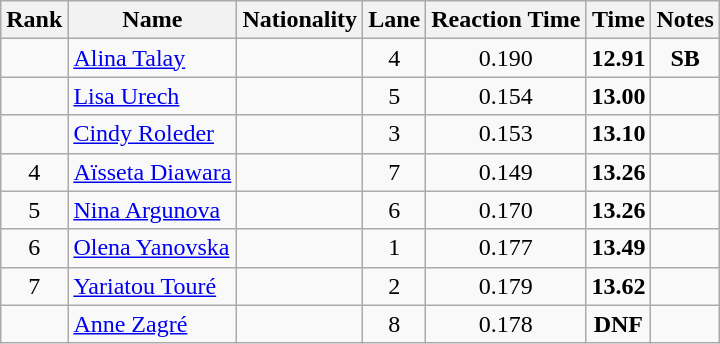<table class="wikitable sortable" style="text-align:center">
<tr>
<th>Rank</th>
<th>Name</th>
<th>Nationality</th>
<th>Lane</th>
<th>Reaction Time</th>
<th>Time</th>
<th>Notes</th>
</tr>
<tr>
<td></td>
<td align=left><a href='#'>Alina Talay</a></td>
<td align=left></td>
<td>4</td>
<td>0.190</td>
<td><strong>12.91</strong></td>
<td><strong>SB</strong></td>
</tr>
<tr>
<td></td>
<td align=left><a href='#'>Lisa Urech</a></td>
<td align=left></td>
<td>5</td>
<td>0.154</td>
<td><strong>13.00</strong></td>
<td></td>
</tr>
<tr>
<td></td>
<td align=left><a href='#'>Cindy Roleder</a></td>
<td align=left></td>
<td>3</td>
<td>0.153</td>
<td><strong>13.10</strong></td>
<td></td>
</tr>
<tr>
<td>4</td>
<td align=left><a href='#'>Aïsseta Diawara</a></td>
<td align=left></td>
<td>7</td>
<td>0.149</td>
<td><strong>13.26</strong></td>
<td></td>
</tr>
<tr>
<td>5</td>
<td align=left><a href='#'>Nina Argunova</a></td>
<td align=left></td>
<td>6</td>
<td>0.170</td>
<td><strong>13.26</strong></td>
<td></td>
</tr>
<tr>
<td>6</td>
<td align=left><a href='#'>Olena Yanovska</a></td>
<td align=left></td>
<td>1</td>
<td>0.177</td>
<td><strong>13.49</strong></td>
<td></td>
</tr>
<tr>
<td>7</td>
<td align=left><a href='#'>Yariatou Touré</a></td>
<td align=left></td>
<td>2</td>
<td>0.179</td>
<td><strong>13.62</strong></td>
<td></td>
</tr>
<tr>
<td></td>
<td align=left><a href='#'>Anne Zagré</a></td>
<td align=left></td>
<td>8</td>
<td>0.178</td>
<td><strong>DNF</strong></td>
<td></td>
</tr>
</table>
